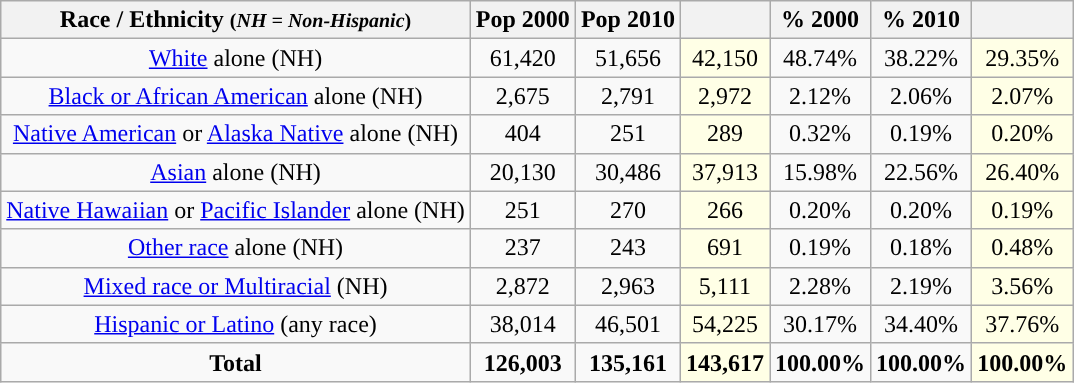<table class="wikitable" style="text-align:center;">
<tr>
<th>Race / Ethnicity <small>(<em>NH = Non-Hispanic</em>)</small></th>
<th>Pop 2000</th>
<th>Pop 2010</th>
<th></th>
<th>% 2000</th>
<th>% 2010</th>
<th></th>
</tr>
<tr>
<td><a href='#'>White</a> alone (NH)</td>
<td>61,420</td>
<td>51,656</td>
<td style='background: #ffffe6;'>42,150</td>
<td>48.74%</td>
<td>38.22%</td>
<td style='background: #ffffe6;'>29.35%</td>
</tr>
<tr>
<td><a href='#'>Black or African American</a> alone (NH)</td>
<td>2,675</td>
<td>2,791</td>
<td style='background: #ffffe6;'>2,972</td>
<td>2.12%</td>
<td>2.06%</td>
<td style='background: #ffffe6;'>2.07%</td>
</tr>
<tr>
<td><a href='#'>Native American</a> or <a href='#'>Alaska Native</a> alone (NH)</td>
<td>404</td>
<td>251</td>
<td style='background: #ffffe6;'>289</td>
<td>0.32%</td>
<td>0.19%</td>
<td style='background: #ffffe6;'>0.20%</td>
</tr>
<tr>
<td><a href='#'>Asian</a> alone (NH)</td>
<td>20,130</td>
<td>30,486</td>
<td style='background: #ffffe6;'>37,913</td>
<td>15.98%</td>
<td>22.56%</td>
<td style='background: #ffffe6;'>26.40%</td>
</tr>
<tr>
<td><a href='#'>Native Hawaiian</a> or <a href='#'>Pacific Islander</a> alone (NH)</td>
<td>251</td>
<td>270</td>
<td style='background: #ffffe6;'>266</td>
<td>0.20%</td>
<td>0.20%</td>
<td style='background: #ffffe6;'>0.19%</td>
</tr>
<tr>
<td><a href='#'>Other race</a> alone (NH)</td>
<td>237</td>
<td>243</td>
<td style='background: #ffffe6;'>691</td>
<td>0.19%</td>
<td>0.18%</td>
<td style='background: #ffffe6;'>0.48%</td>
</tr>
<tr>
<td><a href='#'>Mixed race or Multiracial</a> (NH)</td>
<td>2,872</td>
<td>2,963</td>
<td style='background: #ffffe6;'>5,111</td>
<td>2.28%</td>
<td>2.19%</td>
<td style='background: #ffffe6;'>3.56%</td>
</tr>
<tr>
<td><a href='#'>Hispanic or Latino</a> (any race)</td>
<td>38,014</td>
<td>46,501</td>
<td style='background: #ffffe6;'>54,225</td>
<td>30.17%</td>
<td>34.40%</td>
<td style='background: #ffffe6;'>37.76%</td>
</tr>
<tr>
<td><strong>Total</strong></td>
<td><strong>126,003</strong></td>
<td><strong>135,161</strong></td>
<td style='background: #ffffe6;'><strong>143,617</strong></td>
<td><strong>100.00%</strong></td>
<td><strong>100.00%</strong></td>
<td style='background: #ffffe6;'><strong>100.00%</strong></td>
</tr>
</table>
